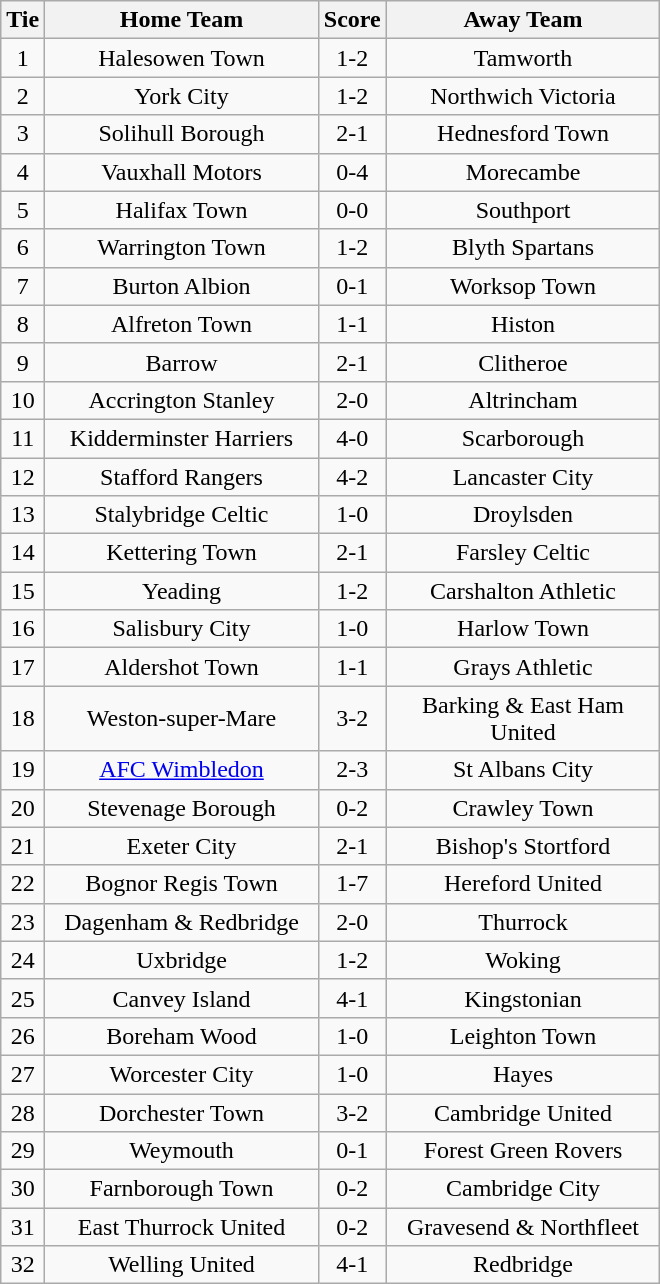<table class="wikitable" style="text-align:center;">
<tr>
<th width=20>Tie</th>
<th width=175>Home Team</th>
<th width=20>Score</th>
<th width=175>Away Team</th>
</tr>
<tr>
<td>1</td>
<td>Halesowen Town</td>
<td>1-2</td>
<td>Tamworth</td>
</tr>
<tr>
<td>2</td>
<td>York City</td>
<td>1-2</td>
<td>Northwich Victoria</td>
</tr>
<tr>
<td>3</td>
<td>Solihull Borough</td>
<td>2-1</td>
<td>Hednesford Town</td>
</tr>
<tr>
<td>4</td>
<td>Vauxhall Motors</td>
<td>0-4</td>
<td>Morecambe</td>
</tr>
<tr>
<td>5</td>
<td>Halifax Town</td>
<td>0-0</td>
<td>Southport</td>
</tr>
<tr>
<td>6</td>
<td>Warrington Town</td>
<td>1-2</td>
<td>Blyth Spartans</td>
</tr>
<tr>
<td>7</td>
<td>Burton Albion</td>
<td>0-1</td>
<td>Worksop Town</td>
</tr>
<tr>
<td>8</td>
<td>Alfreton Town</td>
<td>1-1</td>
<td>Histon</td>
</tr>
<tr>
<td>9</td>
<td>Barrow</td>
<td>2-1</td>
<td>Clitheroe</td>
</tr>
<tr>
<td>10</td>
<td>Accrington Stanley</td>
<td>2-0</td>
<td>Altrincham</td>
</tr>
<tr>
<td>11</td>
<td>Kidderminster Harriers</td>
<td>4-0</td>
<td>Scarborough</td>
</tr>
<tr>
<td>12</td>
<td>Stafford Rangers</td>
<td>4-2</td>
<td>Lancaster City</td>
</tr>
<tr>
<td>13</td>
<td>Stalybridge Celtic</td>
<td>1-0</td>
<td>Droylsden</td>
</tr>
<tr>
<td>14</td>
<td>Kettering Town</td>
<td>2-1</td>
<td>Farsley Celtic</td>
</tr>
<tr>
<td>15</td>
<td>Yeading</td>
<td>1-2</td>
<td>Carshalton Athletic</td>
</tr>
<tr>
<td>16</td>
<td>Salisbury City</td>
<td>1-0</td>
<td>Harlow Town</td>
</tr>
<tr>
<td>17</td>
<td>Aldershot Town</td>
<td>1-1</td>
<td>Grays Athletic</td>
</tr>
<tr>
<td>18</td>
<td>Weston-super-Mare</td>
<td>3-2</td>
<td>Barking & East Ham United</td>
</tr>
<tr>
<td>19</td>
<td><a href='#'>AFC Wimbledon</a></td>
<td>2-3</td>
<td>St Albans City</td>
</tr>
<tr>
<td>20</td>
<td>Stevenage Borough</td>
<td>0-2</td>
<td>Crawley Town</td>
</tr>
<tr>
<td>21</td>
<td>Exeter City</td>
<td>2-1</td>
<td>Bishop's Stortford</td>
</tr>
<tr>
<td>22</td>
<td>Bognor Regis Town</td>
<td>1-7</td>
<td>Hereford United</td>
</tr>
<tr>
<td>23</td>
<td>Dagenham & Redbridge</td>
<td>2-0</td>
<td>Thurrock</td>
</tr>
<tr>
<td>24</td>
<td>Uxbridge</td>
<td>1-2</td>
<td>Woking</td>
</tr>
<tr>
<td>25</td>
<td>Canvey Island</td>
<td>4-1</td>
<td>Kingstonian</td>
</tr>
<tr>
<td>26</td>
<td>Boreham Wood</td>
<td>1-0</td>
<td>Leighton Town</td>
</tr>
<tr>
<td>27</td>
<td>Worcester City</td>
<td>1-0</td>
<td>Hayes</td>
</tr>
<tr>
<td>28</td>
<td>Dorchester Town</td>
<td>3-2</td>
<td>Cambridge United</td>
</tr>
<tr>
<td>29</td>
<td>Weymouth</td>
<td>0-1</td>
<td>Forest Green Rovers</td>
</tr>
<tr>
<td>30</td>
<td>Farnborough Town</td>
<td>0-2</td>
<td>Cambridge City</td>
</tr>
<tr>
<td>31</td>
<td>East Thurrock United</td>
<td>0-2</td>
<td>Gravesend & Northfleet</td>
</tr>
<tr>
<td>32</td>
<td>Welling United</td>
<td>4-1</td>
<td>Redbridge</td>
</tr>
</table>
